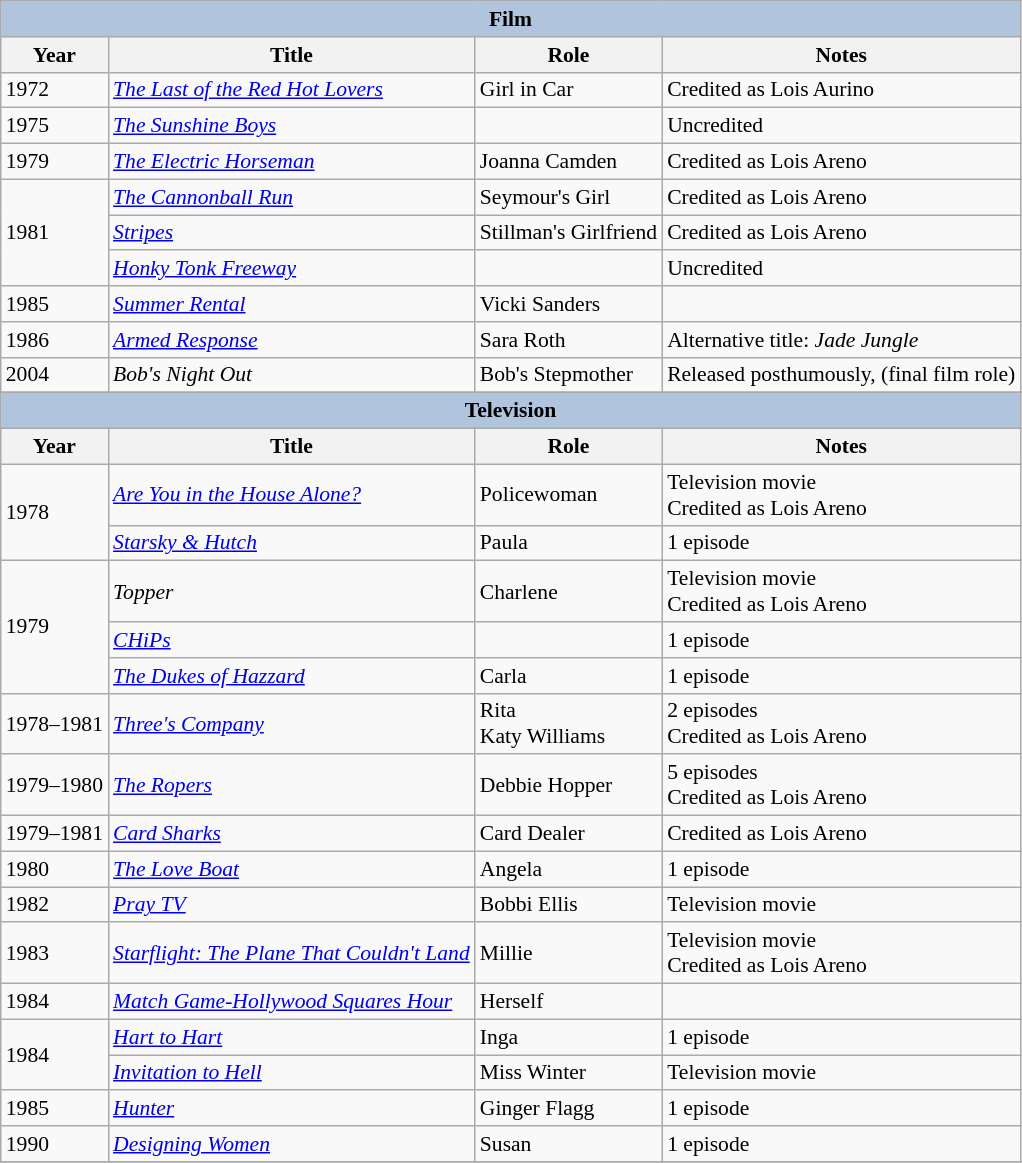<table class="wikitable" style="font-size: 90%;">
<tr>
<th colspan="4" style="background: LightSteelBlue;">Film</th>
</tr>
<tr>
<th>Year</th>
<th>Title</th>
<th>Role</th>
<th>Notes</th>
</tr>
<tr>
<td>1972</td>
<td><em><a href='#'>The Last of the Red Hot Lovers</a></em></td>
<td>Girl in Car</td>
<td>Credited as Lois Aurino</td>
</tr>
<tr>
<td>1975</td>
<td><em><a href='#'>The Sunshine Boys</a></em></td>
<td></td>
<td>Uncredited</td>
</tr>
<tr>
<td>1979</td>
<td><em><a href='#'>The Electric Horseman</a></em></td>
<td>Joanna Camden</td>
<td>Credited as Lois Areno</td>
</tr>
<tr>
<td rowspan=3>1981</td>
<td><em><a href='#'>The Cannonball Run</a></em></td>
<td>Seymour's Girl</td>
<td>Credited as Lois Areno</td>
</tr>
<tr>
<td><em><a href='#'>Stripes</a></em></td>
<td>Stillman's Girlfriend</td>
<td>Credited as Lois Areno</td>
</tr>
<tr>
<td><em><a href='#'>Honky Tonk Freeway</a></em></td>
<td></td>
<td>Uncredited</td>
</tr>
<tr>
<td>1985</td>
<td><em><a href='#'>Summer Rental</a></em></td>
<td>Vicki Sanders</td>
<td></td>
</tr>
<tr>
<td>1986</td>
<td><em><a href='#'>Armed Response</a></em></td>
<td>Sara Roth</td>
<td>Alternative title: <em>Jade Jungle</em></td>
</tr>
<tr>
<td>2004</td>
<td><em>Bob's Night Out</em></td>
<td>Bob's Stepmother</td>
<td>Released posthumously, (final film role)</td>
</tr>
<tr>
</tr>
<tr>
<th colspan="4" style="background: LightSteelBlue;">Television</th>
</tr>
<tr>
<th>Year</th>
<th>Title</th>
<th>Role</th>
<th>Notes</th>
</tr>
<tr>
<td rowspan=2>1978</td>
<td><em><a href='#'>Are You in the House Alone?</a></em></td>
<td>Policewoman</td>
<td>Television movie<br>Credited as Lois Areno</td>
</tr>
<tr>
<td><em><a href='#'>Starsky & Hutch</a></em></td>
<td>Paula</td>
<td>1 episode</td>
</tr>
<tr>
<td rowspan=3>1979</td>
<td><em>Topper</em></td>
<td>Charlene</td>
<td>Television movie<br>Credited as Lois Areno</td>
</tr>
<tr>
<td><em><a href='#'>CHiPs</a></em></td>
<td></td>
<td>1 episode</td>
</tr>
<tr>
<td><em><a href='#'>The Dukes of Hazzard</a></em></td>
<td>Carla</td>
<td>1 episode</td>
</tr>
<tr>
<td>1978–1981</td>
<td><em><a href='#'>Three's Company</a></em></td>
<td>Rita<br>Katy Williams</td>
<td>2 episodes<br>Credited as Lois Areno</td>
</tr>
<tr>
<td>1979–1980</td>
<td><em><a href='#'>The Ropers</a></em></td>
<td>Debbie Hopper</td>
<td>5 episodes<br>Credited as Lois Areno</td>
</tr>
<tr>
<td>1979–1981</td>
<td><em><a href='#'>Card Sharks</a></em></td>
<td>Card Dealer</td>
<td>Credited as Lois Areno</td>
</tr>
<tr>
<td>1980</td>
<td><em><a href='#'>The Love Boat</a></em></td>
<td>Angela</td>
<td>1 episode</td>
</tr>
<tr>
<td>1982</td>
<td><em><a href='#'>Pray TV</a></em></td>
<td>Bobbi Ellis</td>
<td>Television movie</td>
</tr>
<tr>
<td>1983</td>
<td><em><a href='#'>Starflight: The Plane That Couldn't Land</a></em></td>
<td>Millie</td>
<td>Television movie<br>Credited as Lois Areno</td>
</tr>
<tr>
<td>1984</td>
<td><em><a href='#'>Match Game-Hollywood Squares Hour</a></em></td>
<td>Herself</td>
<td></td>
</tr>
<tr>
<td rowspan=2>1984</td>
<td><em><a href='#'>Hart to Hart</a></em></td>
<td>Inga</td>
<td>1 episode</td>
</tr>
<tr>
<td><em><a href='#'>Invitation to Hell</a></em></td>
<td>Miss Winter</td>
<td>Television movie</td>
</tr>
<tr>
<td>1985</td>
<td><em><a href='#'>Hunter</a></em></td>
<td>Ginger Flagg</td>
<td>1 episode</td>
</tr>
<tr>
<td>1990</td>
<td><em><a href='#'>Designing Women</a></em></td>
<td>Susan</td>
<td>1 episode</td>
</tr>
<tr>
</tr>
</table>
